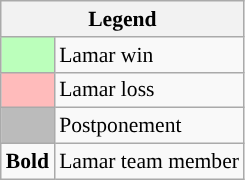<table class="wikitable" style="font-size:90%">
<tr>
<th colspan="2">Legend</th>
</tr>
<tr>
<td bgcolor="#bbffbb"> </td>
<td>Lamar win</td>
</tr>
<tr>
<td bgcolor="#ffbbbb"> </td>
<td>Lamar loss</td>
</tr>
<tr>
<td bgcolor="#bbbbbb"> </td>
<td>Postponement</td>
</tr>
<tr>
<td><strong>Bold</strong></td>
<td>Lamar team member</td>
</tr>
</table>
